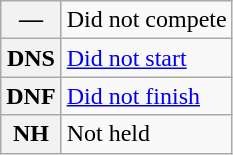<table class="wikitable">
<tr>
<th scope="row">—</th>
<td>Did not compete</td>
</tr>
<tr>
<th scope="row">DNS</th>
<td><a href='#'>Did not start</a></td>
</tr>
<tr>
<th scope="row">DNF</th>
<td><a href='#'>Did not finish</a></td>
</tr>
<tr>
<th scope="row">NH</th>
<td>Not held</td>
</tr>
</table>
